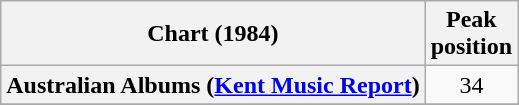<table class="wikitable sortable plainrowheaders" style="text-align:center">
<tr>
<th scope="col">Chart (1984)</th>
<th scope="col">Peak<br>position</th>
</tr>
<tr>
<th scope="row">Australian Albums (<a href='#'>Kent Music Report</a>)</th>
<td>34</td>
</tr>
<tr>
</tr>
<tr>
</tr>
<tr>
</tr>
<tr>
</tr>
<tr>
</tr>
<tr>
</tr>
<tr>
</tr>
<tr>
</tr>
</table>
